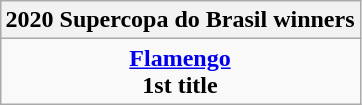<table class="wikitable" style="text-align: center; margin: 0 auto;">
<tr>
<th>2020 Supercopa do Brasil winners</th>
</tr>
<tr>
<td><strong><a href='#'>Flamengo</a></strong><br><strong>1st title</strong></td>
</tr>
</table>
